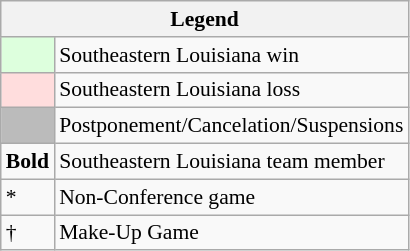<table class="wikitable" style="font-size:90%">
<tr>
<th colspan="2">Legend</th>
</tr>
<tr>
<td bgcolor="#ddffdd"> </td>
<td>Southeastern Louisiana win</td>
</tr>
<tr>
<td bgcolor="#ffdddd"> </td>
<td>Southeastern Louisiana loss</td>
</tr>
<tr>
<td bgcolor="#bbbbbb"> </td>
<td>Postponement/Cancelation/Suspensions</td>
</tr>
<tr>
<td><strong>Bold</strong></td>
<td>Southeastern Louisiana team member</td>
</tr>
<tr>
<td>*</td>
<td>Non-Conference game</td>
</tr>
<tr>
<td>†</td>
<td>Make-Up Game</td>
</tr>
</table>
